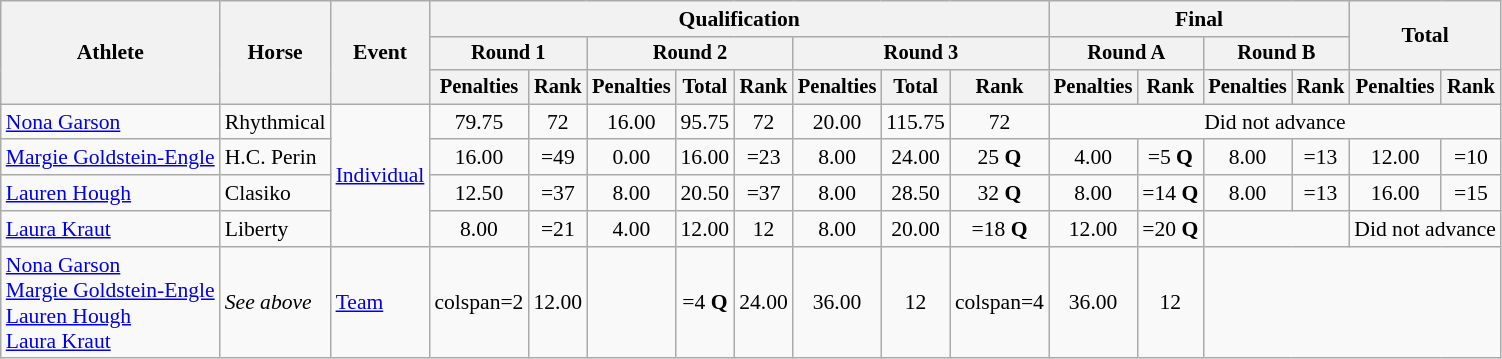<table class=wikitable style=font-size:90%;text-align:center>
<tr>
<th rowspan=3>Athlete</th>
<th rowspan=3>Horse</th>
<th rowspan=3>Event</th>
<th colspan=8>Qualification</th>
<th colspan=4>Final</th>
<th rowspan=2 colspan=2>Total</th>
</tr>
<tr style=font-size:95%>
<th colspan=2>Round 1</th>
<th colspan=3>Round 2</th>
<th colspan=3>Round 3</th>
<th colspan=2>Round A</th>
<th colspan=2>Round B</th>
</tr>
<tr style=font-size:95%>
<th>Penalties</th>
<th>Rank</th>
<th>Penalties</th>
<th>Total</th>
<th>Rank</th>
<th>Penalties</th>
<th>Total</th>
<th>Rank</th>
<th>Penalties</th>
<th>Rank</th>
<th>Penalties</th>
<th>Rank</th>
<th>Penalties</th>
<th>Rank</th>
</tr>
<tr>
<td align=left><a href='#'>Nona Garson</a></td>
<td align=left>Rhythmical</td>
<td align=left rowspan=4><a href='#'>Individual</a></td>
<td>79.75</td>
<td>72</td>
<td>16.00</td>
<td>95.75</td>
<td>72</td>
<td>20.00</td>
<td>115.75</td>
<td>72</td>
<td colspan=6>Did not advance</td>
</tr>
<tr>
<td align=left><a href='#'>Margie Goldstein-Engle</a></td>
<td align=left>H.C. Perin</td>
<td>16.00</td>
<td>=49</td>
<td>0.00</td>
<td>16.00</td>
<td>=23</td>
<td>8.00</td>
<td>24.00</td>
<td>25 <strong>Q</strong></td>
<td>4.00</td>
<td>=5 <strong>Q</strong></td>
<td>8.00</td>
<td>=13</td>
<td>12.00</td>
<td>=10</td>
</tr>
<tr>
<td align=left><a href='#'>Lauren Hough</a></td>
<td align=left>Clasiko</td>
<td>12.50</td>
<td>=37</td>
<td>8.00</td>
<td>20.50</td>
<td>=37</td>
<td>8.00</td>
<td>28.50</td>
<td>32 <strong>Q</strong></td>
<td>8.00</td>
<td>=14 <strong>Q</strong></td>
<td>8.00</td>
<td>=13</td>
<td>16.00</td>
<td>=15</td>
</tr>
<tr>
<td align=left><a href='#'>Laura Kraut</a></td>
<td align=left>Liberty</td>
<td>8.00</td>
<td>=21</td>
<td>4.00</td>
<td>12.00</td>
<td>12</td>
<td>8.00</td>
<td>20.00</td>
<td>=18 <strong>Q</strong></td>
<td>12.00</td>
<td>=20 <strong>Q</strong></td>
<td colspan=2></td>
<td colspan=2>Did not advance</td>
</tr>
<tr>
<td align=left><a href='#'>Nona Garson</a><br><a href='#'>Margie Goldstein-Engle</a><br><a href='#'>Lauren Hough</a><br><a href='#'>Laura Kraut</a></td>
<td align=left><em>See above</em></td>
<td align=left><a href='#'>Team</a></td>
<td>colspan=2 </td>
<td>12.00</td>
<td></td>
<td>=4 <strong>Q</strong></td>
<td>24.00</td>
<td>36.00</td>
<td>12</td>
<td>colspan=4 </td>
<td>36.00</td>
<td>12</td>
</tr>
</table>
